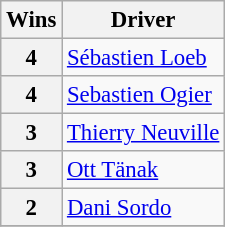<table class="wikitable" style="font-size: 95%;">
<tr>
<th>Wins</th>
<th>Driver</th>
</tr>
<tr>
<th>4</th>
<td> <a href='#'>Sébastien Loeb</a></td>
</tr>
<tr>
<th>4</th>
<td> <a href='#'>Sebastien Ogier</a></td>
</tr>
<tr>
<th>3</th>
<td> <a href='#'>Thierry Neuville</a></td>
</tr>
<tr>
<th>3</th>
<td> <a href='#'>Ott Tänak</a></td>
</tr>
<tr>
<th>2</th>
<td> <a href='#'>Dani Sordo</a></td>
</tr>
<tr>
</tr>
</table>
